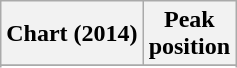<table class="wikitable sortable plainrowheaders">
<tr>
<th scope="col">Chart (2014)</th>
<th scope="col">Peak<br>position</th>
</tr>
<tr>
</tr>
<tr>
</tr>
<tr>
</tr>
<tr>
</tr>
</table>
